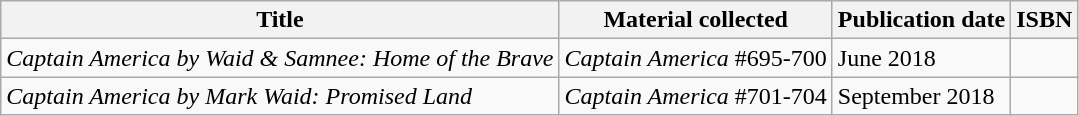<table class="wikitable">
<tr>
<th>Title</th>
<th>Material collected</th>
<th>Publication date</th>
<th>ISBN</th>
</tr>
<tr>
<td><em>Captain America by Waid & Samnee: Home of the Brave</em></td>
<td><em>Captain America</em> #695-700</td>
<td>June 2018</td>
<td></td>
</tr>
<tr>
<td><em>Captain America by Mark Waid: Promised Land</em></td>
<td><em>Captain America</em> #701-704</td>
<td>September 2018</td>
<td></td>
</tr>
</table>
